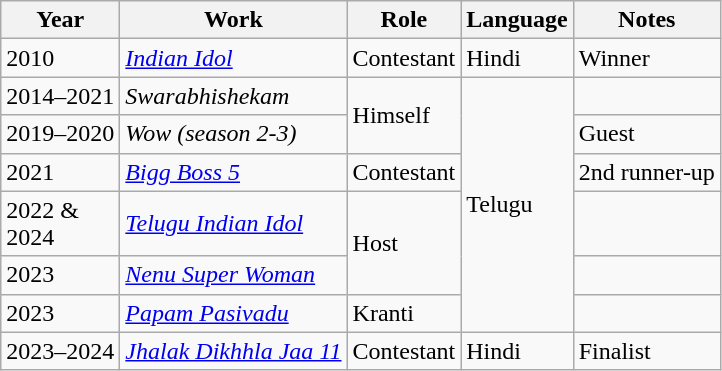<table class="wikitable">
<tr>
<th>Year</th>
<th>Work</th>
<th>Role</th>
<th>Language</th>
<th>Notes</th>
</tr>
<tr>
<td>2010</td>
<td><a href='#'><em>Indian Idol</em></a></td>
<td>Contestant</td>
<td>Hindi</td>
<td>Winner</td>
</tr>
<tr>
<td>2014–2021</td>
<td><em>Swarabhishekam</em></td>
<td rowspan="2">Himself</td>
<td rowspan="6">Telugu</td>
<td></td>
</tr>
<tr>
<td>2019–2020</td>
<td><em>Wow (season 2-3)</em></td>
<td>Guest</td>
</tr>
<tr>
<td>2021</td>
<td><a href='#'><em>Bigg Boss 5</em></a></td>
<td>Contestant</td>
<td>2nd runner-up</td>
</tr>
<tr>
<td>2022 &<br>2024</td>
<td><em><a href='#'>Telugu Indian Idol</a></em></td>
<td rowspan="2">Host</td>
<td></td>
</tr>
<tr>
<td>2023</td>
<td><em><a href='#'>Nenu Super Woman</a></em></td>
<td></td>
</tr>
<tr>
<td>2023</td>
<td><a href='#'><em>Papam Pasivadu</em></a></td>
<td>Kranti</td>
<td></td>
</tr>
<tr>
<td>2023–2024</td>
<td><a href='#'><em>Jhalak Dikhhla Jaa 11</em></a></td>
<td>Contestant</td>
<td>Hindi</td>
<td>Finalist</td>
</tr>
</table>
